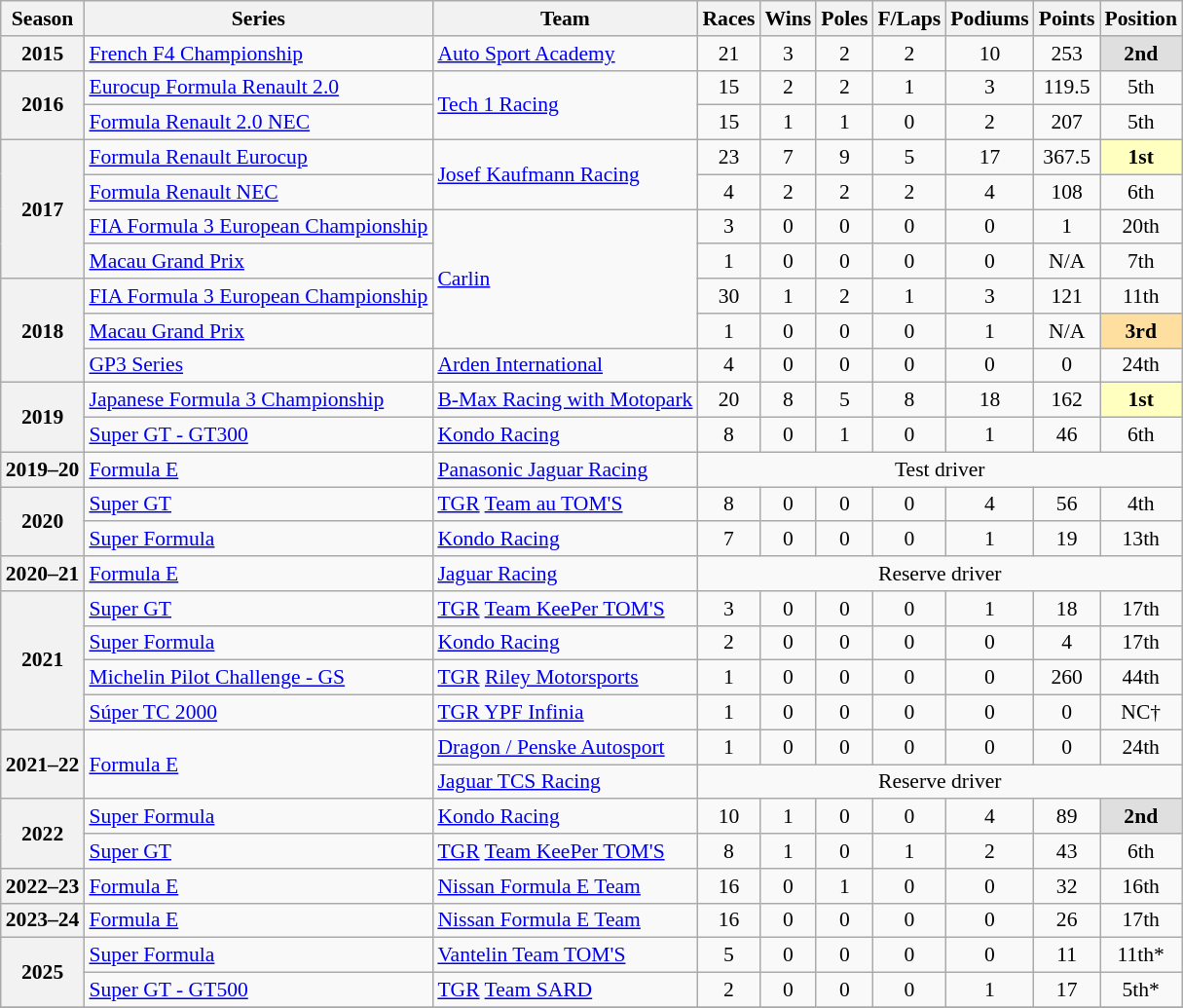<table class="wikitable" style="font-size: 90%; text-align:center">
<tr>
<th>Season</th>
<th>Series</th>
<th>Team</th>
<th>Races</th>
<th>Wins</th>
<th>Poles</th>
<th>F/Laps</th>
<th>Podiums</th>
<th>Points</th>
<th>Position</th>
</tr>
<tr>
<th>2015</th>
<td align=left><a href='#'>French F4 Championship</a></td>
<td align=left><a href='#'>Auto Sport Academy</a></td>
<td>21</td>
<td>3</td>
<td>2</td>
<td>2</td>
<td>10</td>
<td>253</td>
<td style="background:#DFDFDF;"><strong>2nd</strong></td>
</tr>
<tr>
<th rowspan=2>2016</th>
<td align=left><a href='#'>Eurocup Formula Renault 2.0</a></td>
<td align=left rowspan=2><a href='#'>Tech 1 Racing</a></td>
<td>15</td>
<td>2</td>
<td>2</td>
<td>1</td>
<td>3</td>
<td>119.5</td>
<td>5th</td>
</tr>
<tr>
<td align=left><a href='#'>Formula Renault 2.0 NEC</a></td>
<td>15</td>
<td>1</td>
<td>1</td>
<td>0</td>
<td>2</td>
<td>207</td>
<td>5th</td>
</tr>
<tr>
<th rowspan=4>2017</th>
<td align=left><a href='#'>Formula Renault Eurocup</a></td>
<td align=left  rowspan=2><a href='#'>Josef Kaufmann Racing</a></td>
<td>23</td>
<td>7</td>
<td>9</td>
<td>5</td>
<td>17</td>
<td>367.5</td>
<td style="background:#FFFFBF;"><strong>1st</strong></td>
</tr>
<tr>
<td align=left><a href='#'>Formula Renault NEC</a></td>
<td>4</td>
<td>2</td>
<td>2</td>
<td>2</td>
<td>4</td>
<td>108</td>
<td>6th</td>
</tr>
<tr>
<td align=left><a href='#'>FIA Formula 3 European Championship</a></td>
<td align=left  rowspan=4><a href='#'>Carlin</a></td>
<td>3</td>
<td>0</td>
<td>0</td>
<td>0</td>
<td>0</td>
<td>1</td>
<td>20th</td>
</tr>
<tr>
<td align=left><a href='#'>Macau Grand Prix</a></td>
<td>1</td>
<td>0</td>
<td>0</td>
<td>0</td>
<td>0</td>
<td>N/A</td>
<td>7th</td>
</tr>
<tr>
<th rowspan=3>2018</th>
<td align=left><a href='#'>FIA Formula 3 European Championship</a></td>
<td>30</td>
<td>1</td>
<td>2</td>
<td>1</td>
<td>3</td>
<td>121</td>
<td>11th</td>
</tr>
<tr>
<td align=left><a href='#'>Macau Grand Prix</a></td>
<td>1</td>
<td>0</td>
<td>0</td>
<td>0</td>
<td>1</td>
<td>N/A</td>
<td style="background:#FFDF9F;"><strong>3rd</strong></td>
</tr>
<tr>
<td align=left><a href='#'>GP3 Series</a></td>
<td align=left><a href='#'>Arden International</a></td>
<td>4</td>
<td>0</td>
<td>0</td>
<td>0</td>
<td>0</td>
<td>0</td>
<td>24th</td>
</tr>
<tr>
<th rowspan=2>2019</th>
<td align=left><a href='#'>Japanese Formula 3 Championship</a></td>
<td align=left><a href='#'>B-Max Racing with Motopark</a></td>
<td>20</td>
<td>8</td>
<td>5</td>
<td>8</td>
<td>18</td>
<td>162</td>
<td style="background:#FFFFBF;"><strong>1st</strong></td>
</tr>
<tr>
<td align=left><a href='#'>Super GT - GT300</a></td>
<td align=left><a href='#'>Kondo Racing</a></td>
<td>8</td>
<td>0</td>
<td>1</td>
<td>0</td>
<td>1</td>
<td>46</td>
<td>6th</td>
</tr>
<tr>
<th>2019–20</th>
<td align=left><a href='#'>Formula E</a></td>
<td align=left><a href='#'>Panasonic Jaguar Racing</a></td>
<td colspan="7">Test driver</td>
</tr>
<tr>
<th rowspan=2>2020</th>
<td align=left><a href='#'>Super GT</a></td>
<td align=left><a href='#'>TGR</a> <a href='#'>Team au TOM'S</a></td>
<td>8</td>
<td>0</td>
<td>0</td>
<td>0</td>
<td>4</td>
<td>56</td>
<td>4th</td>
</tr>
<tr>
<td align=left><a href='#'>Super Formula</a></td>
<td align=left><a href='#'>Kondo Racing</a></td>
<td>7</td>
<td>0</td>
<td>0</td>
<td>0</td>
<td>1</td>
<td>19</td>
<td>13th</td>
</tr>
<tr>
<th>2020–21</th>
<td align=left><a href='#'>Formula E</a></td>
<td align=left><a href='#'>Jaguar Racing</a></td>
<td colspan=7>Reserve driver</td>
</tr>
<tr>
<th rowspan="4">2021</th>
<td align=left><a href='#'>Super GT</a></td>
<td align=left><a href='#'>TGR</a> <a href='#'>Team KeePer TOM'S</a></td>
<td>3</td>
<td>0</td>
<td>0</td>
<td>0</td>
<td>1</td>
<td>18</td>
<td>17th</td>
</tr>
<tr>
<td align=left><a href='#'>Super Formula</a></td>
<td align=left><a href='#'>Kondo Racing</a></td>
<td>2</td>
<td>0</td>
<td>0</td>
<td>0</td>
<td>0</td>
<td>4</td>
<td>17th</td>
</tr>
<tr>
<td align=left><a href='#'>Michelin Pilot Challenge - GS</a></td>
<td align=left><a href='#'>TGR</a> <a href='#'>Riley Motorsports</a></td>
<td>1</td>
<td>0</td>
<td>0</td>
<td>0</td>
<td>0</td>
<td>260</td>
<td>44th</td>
</tr>
<tr>
<td align=left><a href='#'>Súper TC 2000</a></td>
<td align=left><a href='#'>TGR YPF Infinia</a></td>
<td>1</td>
<td>0</td>
<td>0</td>
<td>0</td>
<td>0</td>
<td>0</td>
<td>NC†</td>
</tr>
<tr>
<th rowspan="2">2021–22</th>
<td rowspan="2" align=left><a href='#'>Formula E</a></td>
<td align=left><a href='#'>Dragon / Penske Autosport</a></td>
<td>1</td>
<td>0</td>
<td>0</td>
<td>0</td>
<td>0</td>
<td>0</td>
<td>24th</td>
</tr>
<tr>
<td align=left><a href='#'>Jaguar TCS Racing</a></td>
<td colspan="7">Reserve driver</td>
</tr>
<tr>
<th rowspan=2>2022</th>
<td align=left><a href='#'>Super Formula</a></td>
<td align=left><a href='#'>Kondo Racing</a></td>
<td>10</td>
<td>1</td>
<td>0</td>
<td>0</td>
<td>4</td>
<td>89</td>
<td style="background:#DFDFDF;"><strong>2nd</strong></td>
</tr>
<tr>
<td align=left><a href='#'>Super GT</a></td>
<td align=left><a href='#'>TGR</a> <a href='#'>Team KeePer TOM'S</a></td>
<td>8</td>
<td>1</td>
<td>0</td>
<td>1</td>
<td>2</td>
<td>43</td>
<td>6th</td>
</tr>
<tr>
<th>2022–23</th>
<td align=left><a href='#'>Formula E</a></td>
<td align=left><a href='#'>Nissan Formula E Team</a></td>
<td>16</td>
<td>0</td>
<td>1</td>
<td>0</td>
<td>0</td>
<td>32</td>
<td>16th</td>
</tr>
<tr>
<th>2023–24</th>
<td align=left><a href='#'>Formula E</a></td>
<td align=left><a href='#'>Nissan Formula E Team</a></td>
<td>16</td>
<td>0</td>
<td>0</td>
<td>0</td>
<td>0</td>
<td>26</td>
<td>17th</td>
</tr>
<tr>
<th rowspan="2">2025</th>
<td align="left"><a href='#'>Super Formula</a></td>
<td align="left"><a href='#'>Vantelin Team TOM'S</a></td>
<td>5</td>
<td>0</td>
<td>0</td>
<td>0</td>
<td>0</td>
<td>11</td>
<td>11th*</td>
</tr>
<tr>
<td align="left"><a href='#'>Super GT - GT500</a></td>
<td align="left"><a href='#'>TGR</a> <a href='#'>Team SARD</a></td>
<td>2</td>
<td>0</td>
<td>0</td>
<td>0</td>
<td>1</td>
<td>17</td>
<td>5th*</td>
</tr>
<tr>
</tr>
</table>
